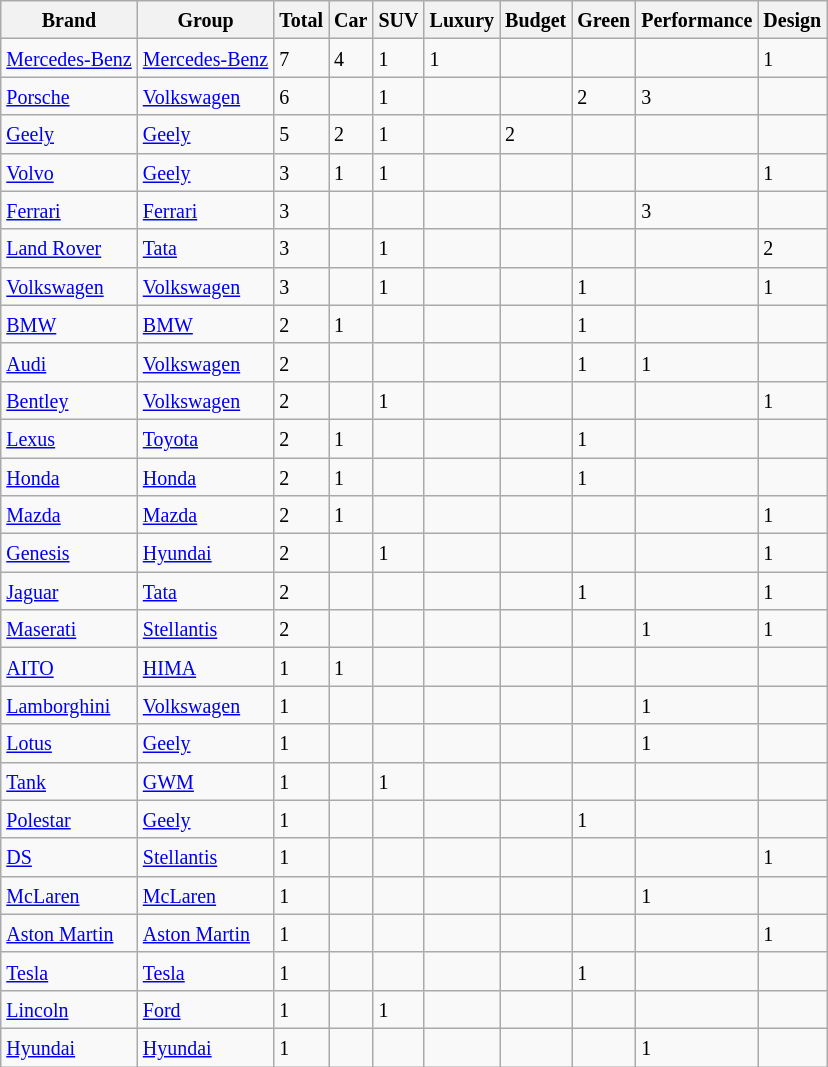<table class="wikitable sortable">
<tr>
<th><small>Brand</small></th>
<th><small>Group</small></th>
<th><small>Total</small></th>
<th><small>Car</small></th>
<th><small>SUV</small></th>
<th><small>Luxury</small></th>
<th><small>Budget</small></th>
<th><small>Green</small></th>
<th><small>Performance</small></th>
<th><small>Design</small></th>
</tr>
<tr>
<td><small><a href='#'>Mercedes-Benz</a></small></td>
<td><small><a href='#'>Mercedes-Benz</a></small></td>
<td><small>7</small></td>
<td><small>4</small></td>
<td><small>1</small></td>
<td><small>1</small></td>
<td></td>
<td></td>
<td></td>
<td><small>1</small></td>
</tr>
<tr>
<td><small><a href='#'>Porsche</a></small></td>
<td><small><a href='#'>Volkswagen</a></small></td>
<td><small>6</small></td>
<td></td>
<td><small>1</small></td>
<td></td>
<td></td>
<td><small>2</small></td>
<td><small>3</small></td>
<td></td>
</tr>
<tr>
<td><small><a href='#'>Geely</a></small></td>
<td><a href='#'><small>Geely</small></a></td>
<td><small>5</small></td>
<td><small>2</small></td>
<td><small>1</small></td>
<td></td>
<td><small>2</small></td>
<td></td>
<td></td>
<td></td>
</tr>
<tr>
<td><small><a href='#'>Volvo</a></small></td>
<td><a href='#'><small>Geely</small></a></td>
<td><small>3</small></td>
<td><small>1</small></td>
<td><small>1</small></td>
<td></td>
<td></td>
<td></td>
<td></td>
<td><small>1</small></td>
</tr>
<tr>
<td><small><a href='#'>Ferrari</a></small></td>
<td><small><a href='#'>Ferrari</a></small></td>
<td><small>3</small></td>
<td></td>
<td></td>
<td></td>
<td></td>
<td></td>
<td><small>3</small></td>
<td></td>
</tr>
<tr>
<td><small><a href='#'>Land Rover</a></small></td>
<td><a href='#'><small>Tata</small></a></td>
<td><small>3</small></td>
<td></td>
<td><small>1</small></td>
<td></td>
<td></td>
<td></td>
<td></td>
<td><small>2</small></td>
</tr>
<tr>
<td><small><a href='#'>Volkswagen</a></small></td>
<td><small><a href='#'>Volkswagen</a></small></td>
<td><small>3</small></td>
<td></td>
<td><small>1</small></td>
<td></td>
<td></td>
<td><small>1</small></td>
<td></td>
<td><small>1</small></td>
</tr>
<tr>
<td><small><a href='#'>BMW</a></small></td>
<td><small><a href='#'>BMW</a></small></td>
<td><small>2</small></td>
<td><small>1</small></td>
<td></td>
<td></td>
<td></td>
<td><small>1</small></td>
<td></td>
<td></td>
</tr>
<tr>
<td><small><a href='#'>Audi</a></small></td>
<td><small><a href='#'>Volkswagen</a></small></td>
<td><small>2</small></td>
<td></td>
<td></td>
<td></td>
<td></td>
<td><small>1</small></td>
<td><small>1</small></td>
<td></td>
</tr>
<tr>
<td><small><a href='#'>Bentley</a></small></td>
<td><small><a href='#'>Volkswagen</a></small></td>
<td><small>2</small></td>
<td></td>
<td><small>1</small></td>
<td></td>
<td></td>
<td></td>
<td></td>
<td><small>1</small></td>
</tr>
<tr>
<td><small><a href='#'>Lexus</a></small></td>
<td><small><a href='#'>Toyota</a></small></td>
<td><small>2</small></td>
<td><small>1</small></td>
<td></td>
<td></td>
<td></td>
<td><small>1</small></td>
<td></td>
<td></td>
</tr>
<tr>
<td><small><a href='#'>Honda</a></small></td>
<td><small><a href='#'>Honda</a></small></td>
<td><small>2</small></td>
<td><small>1</small></td>
<td></td>
<td></td>
<td></td>
<td><small>1</small></td>
<td></td>
<td></td>
</tr>
<tr>
<td><small><a href='#'>Mazda</a></small></td>
<td><small><a href='#'>Mazda</a></small></td>
<td><small>2</small></td>
<td><small>1</small></td>
<td></td>
<td></td>
<td></td>
<td></td>
<td></td>
<td><small>1</small></td>
</tr>
<tr>
<td><small><a href='#'>Genesis</a></small></td>
<td><a href='#'><small>Hyundai</small></a></td>
<td><small>2</small></td>
<td></td>
<td><small>1</small></td>
<td></td>
<td></td>
<td></td>
<td></td>
<td><small>1</small></td>
</tr>
<tr>
<td><small><a href='#'>Jaguar</a></small></td>
<td><a href='#'><small>Tata</small></a></td>
<td><small>2</small></td>
<td></td>
<td></td>
<td></td>
<td></td>
<td><small>1</small></td>
<td></td>
<td><small>1</small></td>
</tr>
<tr>
<td><small><a href='#'>Maserati</a></small></td>
<td><small><a href='#'>Stellantis</a></small></td>
<td><small>2</small></td>
<td></td>
<td></td>
<td></td>
<td></td>
<td></td>
<td><small>1</small></td>
<td><small>1</small></td>
</tr>
<tr>
<td><small><a href='#'>AITO</a></small></td>
<td><a href='#'><small>HIMA</small></a></td>
<td><small>1</small></td>
<td><small>1</small></td>
<td></td>
<td></td>
<td></td>
<td></td>
<td></td>
<td></td>
</tr>
<tr>
<td><small><a href='#'>Lamborghini</a></small></td>
<td><small><a href='#'>Volkswagen</a></small></td>
<td><small>1</small></td>
<td></td>
<td></td>
<td></td>
<td></td>
<td></td>
<td><small>1</small></td>
<td></td>
</tr>
<tr>
<td><small><a href='#'>Lotus</a></small></td>
<td><a href='#'><small>Geely</small></a></td>
<td><small>1</small></td>
<td></td>
<td></td>
<td></td>
<td></td>
<td></td>
<td><small>1</small></td>
<td></td>
</tr>
<tr>
<td><small><a href='#'>Tank</a></small></td>
<td><a href='#'><small>GWM</small></a></td>
<td><small>1</small></td>
<td></td>
<td><small>1</small></td>
<td></td>
<td></td>
<td></td>
<td></td>
<td></td>
</tr>
<tr>
<td><small><a href='#'>Polestar</a></small></td>
<td><a href='#'><small>Geely</small></a></td>
<td><small>1</small></td>
<td></td>
<td></td>
<td></td>
<td></td>
<td><small>1</small></td>
<td></td>
<td></td>
</tr>
<tr>
<td><small><a href='#'>DS</a></small></td>
<td><small><a href='#'>Stellantis</a></small></td>
<td><small>1</small></td>
<td></td>
<td></td>
<td></td>
<td></td>
<td></td>
<td></td>
<td><small>1</small></td>
</tr>
<tr>
<td><small><a href='#'>McLaren</a></small></td>
<td><a href='#'><small>McLaren</small></a></td>
<td><small>1</small></td>
<td></td>
<td></td>
<td></td>
<td></td>
<td></td>
<td><small>1</small></td>
<td></td>
</tr>
<tr>
<td><small><a href='#'>Aston Martin</a></small></td>
<td><a href='#'><small>Aston Martin</small></a></td>
<td><small>1</small></td>
<td></td>
<td></td>
<td></td>
<td></td>
<td></td>
<td></td>
<td><small>1</small></td>
</tr>
<tr>
<td><small><a href='#'>Tesla</a></small></td>
<td><a href='#'><small>Tesla</small></a></td>
<td><small>1</small></td>
<td></td>
<td></td>
<td></td>
<td></td>
<td><small>1</small></td>
<td></td>
<td></td>
</tr>
<tr>
<td><small><a href='#'>Lincoln</a></small></td>
<td><a href='#'><small>Ford</small></a></td>
<td><small>1</small></td>
<td></td>
<td><small>1</small></td>
<td></td>
<td></td>
<td></td>
<td></td>
<td></td>
</tr>
<tr>
<td><a href='#'><small>Hyundai</small></a></td>
<td><a href='#'><small>Hyundai</small></a></td>
<td><small>1</small></td>
<td></td>
<td></td>
<td></td>
<td></td>
<td></td>
<td><small>1</small></td>
<td></td>
</tr>
</table>
